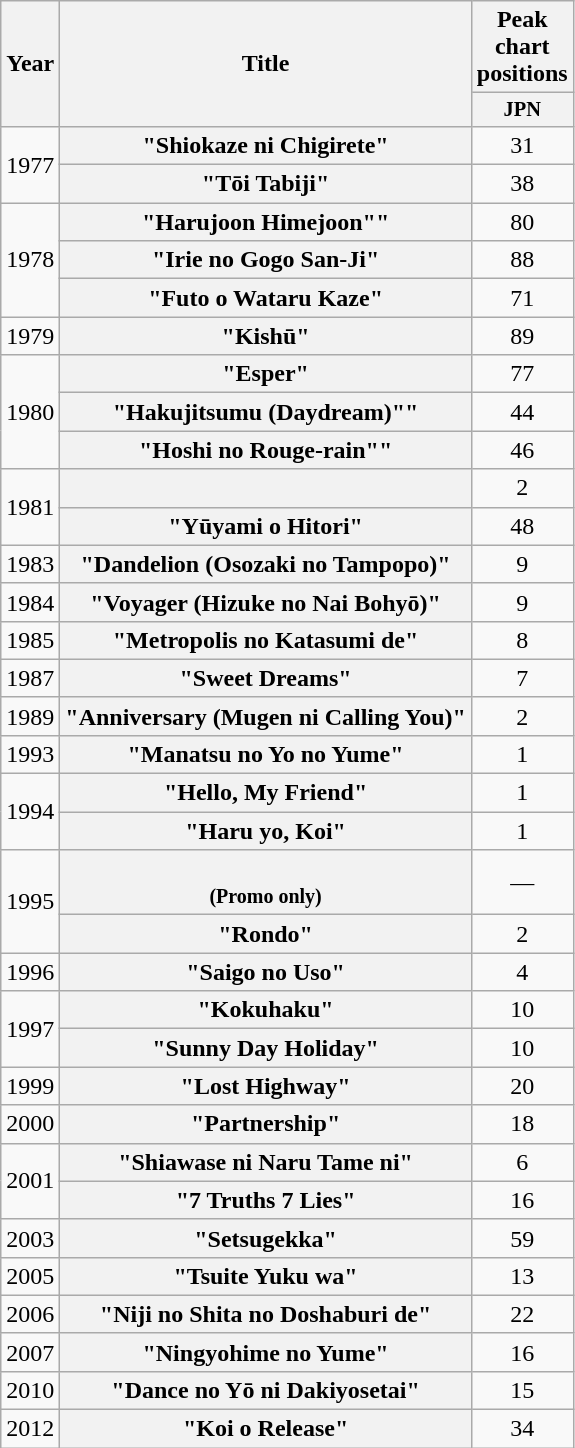<table class="wikitable plainrowheaders" style="text-align:center;">
<tr>
<th rowspan="2">Year</th>
<th rowspan="2">Title</th>
<th colspan="1">Peak chart positions</th>
</tr>
<tr>
<th style="width:3em;font-size:85%">JPN<br></th>
</tr>
<tr>
<td rowspan="2">1977</td>
<th scope="row">"Shiokaze ni Chigirete"<br></th>
<td>31</td>
</tr>
<tr>
<th scope="row">"Tōi Tabiji"</th>
<td>38</td>
</tr>
<tr>
<td rowspan="3">1978</td>
<th scope="row">"Harujoon Himejoon""<br></th>
<td>80</td>
</tr>
<tr>
<th scope="row">"Irie no Gogo San-Ji"<br></th>
<td>88</td>
</tr>
<tr>
<th scope="row">"Futo o Wataru Kaze"<br></th>
<td>71</td>
</tr>
<tr>
<td>1979</td>
<th scope="row">"Kishū"</th>
<td>89</td>
</tr>
<tr>
<td rowspan="3">1980</td>
<th scope="row">"Esper"</th>
<td>77</td>
</tr>
<tr>
<th scope="row">"Hakujitsumu (Daydream)""<br></th>
<td>44</td>
</tr>
<tr>
<th scope="row">"Hoshi no Rouge-rain""<br></th>
<td>46</td>
</tr>
<tr>
<td rowspan="2">1981</td>
<th scope="row"></th>
<td>2</td>
</tr>
<tr>
<th scope="row">"Yūyami o Hitori"</th>
<td>48</td>
</tr>
<tr>
<td>1983</td>
<th scope="row">"Dandelion (Osozaki no Tampopo)"<br></th>
<td>9</td>
</tr>
<tr>
<td>1984</td>
<th scope="row">"Voyager (Hizuke no Nai Bohyō)"<br></th>
<td>9</td>
</tr>
<tr>
<td>1985</td>
<th scope="row">"Metropolis no Katasumi de"<br></th>
<td>8</td>
</tr>
<tr>
<td>1987</td>
<th scope="row">"Sweet Dreams"</th>
<td>7</td>
</tr>
<tr>
<td>1989</td>
<th scope="row">"Anniversary (Mugen ni Calling You)"<br></th>
<td>2</td>
</tr>
<tr>
<td>1993</td>
<th scope="row">"Manatsu no Yo no Yume"<br></th>
<td>1</td>
</tr>
<tr>
<td rowspan="2">1994</td>
<th scope="row">"Hello, My Friend"</th>
<td>1</td>
</tr>
<tr>
<th scope="row">"Haru yo, Koi"</th>
<td>1</td>
</tr>
<tr>
<td rowspan="2">1995</td>
<th scope="row"><br><small>(Promo only)</small></th>
<td>—</td>
</tr>
<tr>
<th scope="row">"Rondo"</th>
<td>2</td>
</tr>
<tr>
<td>1996</td>
<th scope="row">"Saigo no Uso"</th>
<td>4</td>
</tr>
<tr>
<td rowspan="2">1997</td>
<th scope="row">"Kokuhaku"</th>
<td>10</td>
</tr>
<tr>
<th scope="row">"Sunny Day Holiday"</th>
<td>10</td>
</tr>
<tr>
<td>1999</td>
<th scope="row">"Lost Highway"</th>
<td>20</td>
</tr>
<tr>
<td>2000</td>
<th scope="row">"Partnership"</th>
<td>18</td>
</tr>
<tr>
<td rowspan="2">2001</td>
<th scope="row">"Shiawase ni Naru Tame ni"<br></th>
<td>6</td>
</tr>
<tr>
<th scope="row">"7 Truths 7 Lies"</th>
<td>16</td>
</tr>
<tr>
<td>2003</td>
<th scope="row">"Setsugekka"</th>
<td>59</td>
</tr>
<tr>
<td>2005</td>
<th scope="row">"Tsuite Yuku wa"<br></th>
<td>13</td>
</tr>
<tr>
<td>2006</td>
<th scope="row">"Niji no Shita no Doshaburi de"<br></th>
<td>22</td>
</tr>
<tr>
<td>2007</td>
<th scope="row">"Ningyohime no Yume"<br></th>
<td>16</td>
</tr>
<tr>
<td>2010</td>
<th scope="row">"Dance no Yō ni Dakiyosetai"<br></th>
<td>15</td>
</tr>
<tr>
<td>2012</td>
<th scope="row">"Koi o Release"<br></th>
<td>34</td>
</tr>
</table>
